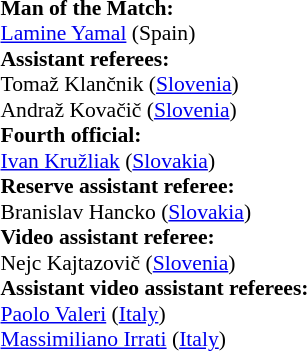<table style="width:50%;font-size:90%">
<tr>
<td><br><strong>Man of the Match:</strong>
<br><a href='#'>Lamine Yamal</a> (Spain)<br><strong>Assistant referees:</strong>
<br>Tomaž Klančnik (<a href='#'>Slovenia</a>)
<br>Andraž Kovačič (<a href='#'>Slovenia</a>)
<br><strong>Fourth official:</strong>
<br><a href='#'>Ivan Kružliak</a> (<a href='#'>Slovakia</a>)
<br><strong>Reserve assistant referee:</strong>
<br>Branislav Hancko (<a href='#'>Slovakia</a>)
<br><strong>Video assistant referee:</strong>
<br>Nejc Kajtazovič (<a href='#'>Slovenia</a>)
<br><strong>Assistant video assistant referees:</strong>
<br><a href='#'>Paolo Valeri</a> (<a href='#'>Italy</a>)
<br><a href='#'>Massimiliano Irrati</a> (<a href='#'>Italy</a>)</td>
</tr>
</table>
